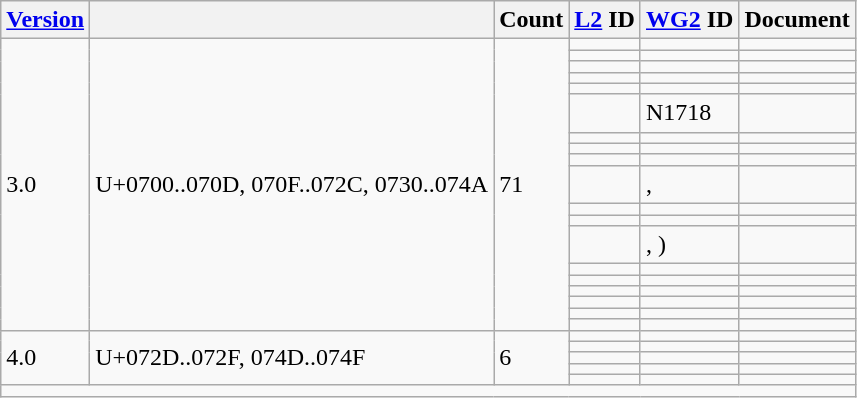<table class="wikitable collapsible sticky-header">
<tr>
<th><a href='#'>Version</a></th>
<th></th>
<th>Count</th>
<th><a href='#'>L2</a> ID</th>
<th><a href='#'>WG2</a> ID</th>
<th>Document</th>
</tr>
<tr>
<td rowspan="19">3.0</td>
<td rowspan="19">U+0700..070D, 070F..072C, 0730..074A</td>
<td rowspan="19">71</td>
<td></td>
<td></td>
<td></td>
</tr>
<tr>
<td></td>
<td></td>
<td></td>
</tr>
<tr>
<td></td>
<td></td>
<td></td>
</tr>
<tr>
<td></td>
<td></td>
<td></td>
</tr>
<tr>
<td></td>
<td></td>
<td></td>
</tr>
<tr>
<td></td>
<td>N1718</td>
<td></td>
</tr>
<tr>
<td></td>
<td></td>
<td></td>
</tr>
<tr>
<td></td>
<td></td>
<td></td>
</tr>
<tr>
<td></td>
<td></td>
<td></td>
</tr>
<tr>
<td></td>
<td>, </td>
<td></td>
</tr>
<tr>
<td></td>
<td></td>
<td></td>
</tr>
<tr>
<td></td>
<td></td>
<td></td>
</tr>
<tr>
<td></td>
<td> , )</td>
<td></td>
</tr>
<tr>
<td></td>
<td></td>
<td></td>
</tr>
<tr>
<td></td>
<td></td>
<td></td>
</tr>
<tr>
<td></td>
<td></td>
<td></td>
</tr>
<tr>
<td></td>
<td></td>
<td></td>
</tr>
<tr>
<td></td>
<td></td>
<td></td>
</tr>
<tr>
<td></td>
<td></td>
<td></td>
</tr>
<tr>
<td rowspan="5">4.0</td>
<td rowspan="5">U+072D..072F, 074D..074F</td>
<td rowspan="5">6</td>
<td></td>
<td></td>
<td></td>
</tr>
<tr>
<td></td>
<td></td>
<td></td>
</tr>
<tr>
<td></td>
<td></td>
<td></td>
</tr>
<tr>
<td></td>
<td></td>
<td></td>
</tr>
<tr>
<td></td>
<td></td>
<td></td>
</tr>
<tr class="sortbottom">
<td colspan="6"></td>
</tr>
</table>
